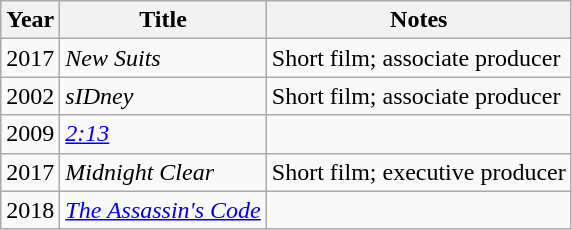<table class="wikitable">
<tr>
<th>Year</th>
<th>Title</th>
<th>Notes</th>
</tr>
<tr>
<td>2017</td>
<td><em>New Suits</em></td>
<td>Short film; associate producer</td>
</tr>
<tr>
<td>2002</td>
<td><em>sIDney</em></td>
<td>Short film; associate producer</td>
</tr>
<tr>
<td>2009</td>
<td><em><a href='#'>2:13</a></em></td>
<td></td>
</tr>
<tr>
<td>2017</td>
<td><em>Midnight Clear</em></td>
<td>Short film; executive producer</td>
</tr>
<tr>
<td>2018</td>
<td><em><a href='#'>The Assassin's Code</a></em></td>
<td></td>
</tr>
</table>
